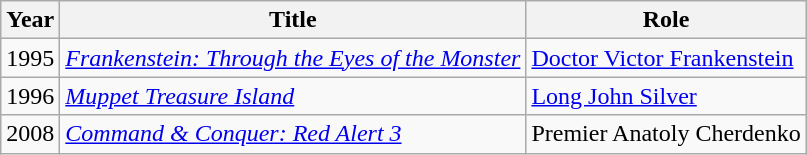<table class = "wikitable sortable">
<tr>
<th>Year</th>
<th>Title</th>
<th>Role</th>
</tr>
<tr>
<td>1995</td>
<td><em><a href='#'>Frankenstein: Through the Eyes of the Monster</a></em></td>
<td><a href='#'>Doctor Victor Frankenstein</a></td>
</tr>
<tr>
<td>1996</td>
<td><em><a href='#'>Muppet Treasure Island</a></em></td>
<td><a href='#'>Long John Silver</a></td>
</tr>
<tr>
<td>2008</td>
<td><em><a href='#'>Command & Conquer: Red Alert 3</a></em></td>
<td>Premier Anatoly Cherdenko</td>
</tr>
</table>
